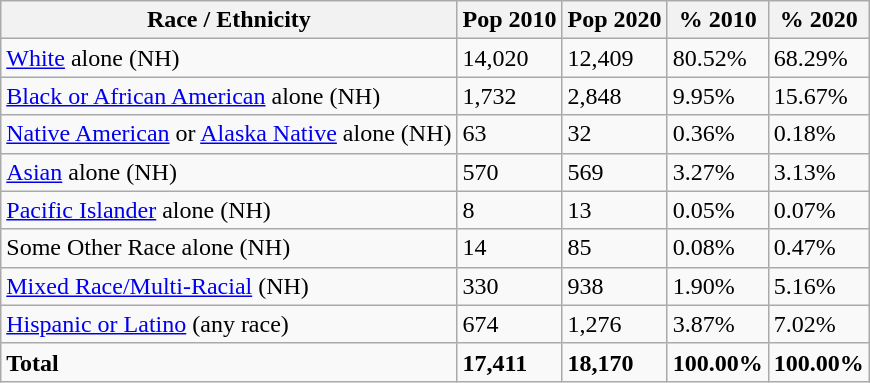<table class="wikitable">
<tr>
<th>Race / Ethnicity</th>
<th>Pop 2010</th>
<th>Pop 2020</th>
<th>% 2010</th>
<th>% 2020</th>
</tr>
<tr>
<td><a href='#'>White</a> alone (NH)</td>
<td>14,020</td>
<td>12,409</td>
<td>80.52%</td>
<td>68.29%</td>
</tr>
<tr>
<td><a href='#'>Black or African American</a> alone (NH)</td>
<td>1,732</td>
<td>2,848</td>
<td>9.95%</td>
<td>15.67%</td>
</tr>
<tr>
<td><a href='#'>Native American</a> or <a href='#'>Alaska Native</a> alone (NH)</td>
<td>63</td>
<td>32</td>
<td>0.36%</td>
<td>0.18%</td>
</tr>
<tr>
<td><a href='#'>Asian</a> alone (NH)</td>
<td>570</td>
<td>569</td>
<td>3.27%</td>
<td>3.13%</td>
</tr>
<tr>
<td><a href='#'>Pacific Islander</a> alone (NH)</td>
<td>8</td>
<td>13</td>
<td>0.05%</td>
<td>0.07%</td>
</tr>
<tr>
<td>Some Other Race alone (NH)</td>
<td>14</td>
<td>85</td>
<td>0.08%</td>
<td>0.47%</td>
</tr>
<tr>
<td><a href='#'>Mixed Race/Multi-Racial</a> (NH)</td>
<td>330</td>
<td>938</td>
<td>1.90%</td>
<td>5.16%</td>
</tr>
<tr>
<td><a href='#'>Hispanic or Latino</a> (any race)</td>
<td>674</td>
<td>1,276</td>
<td>3.87%</td>
<td>7.02%</td>
</tr>
<tr>
<td><strong>Total</strong></td>
<td><strong>17,411</strong></td>
<td><strong>18,170</strong></td>
<td><strong>100.00%</strong></td>
<td><strong>100.00%</strong></td>
</tr>
</table>
